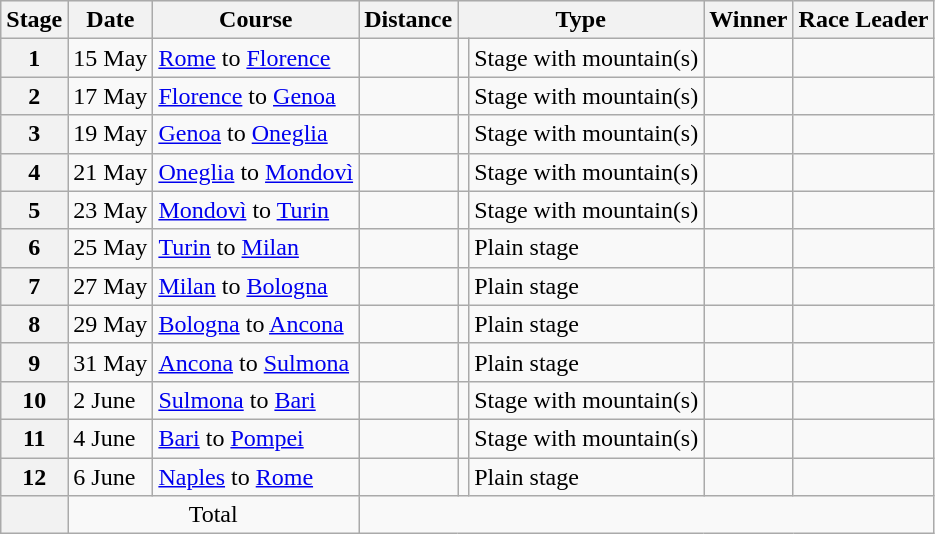<table class="wikitable">
<tr style="background:#efefef;">
<th scope="col">Stage</th>
<th scope="col">Date</th>
<th scope="col">Course</th>
<th scope="col">Distance</th>
<th scope="col" colspan="2">Type</th>
<th scope="col">Winner</th>
<th scope="col">Race Leader</th>
</tr>
<tr>
<th scope="row" style="text-align:center">1</th>
<td>15 May</td>
<td align=left><a href='#'>Rome</a> to <a href='#'>Florence</a></td>
<td style="text-align:center"></td>
<td style="text-align:center;"></td>
<td>Stage with mountain(s)</td>
<td></td>
<td></td>
</tr>
<tr>
<th scope="row" style="text-align:center">2</th>
<td>17 May</td>
<td align=left><a href='#'>Florence</a> to <a href='#'>Genoa</a></td>
<td style="text-align:center"></td>
<td style="text-align:center;"></td>
<td>Stage with mountain(s)</td>
<td></td>
<td></td>
</tr>
<tr>
<th scope="row" style="text-align:center">3</th>
<td>19 May</td>
<td align=left><a href='#'>Genoa</a> to <a href='#'>Oneglia</a></td>
<td style="text-align:center"></td>
<td style="text-align:center;"></td>
<td>Stage with mountain(s)</td>
<td></td>
<td></td>
</tr>
<tr>
<th scope="row" style="text-align:center">4</th>
<td>21 May</td>
<td align=left><a href='#'>Oneglia</a> to <a href='#'>Mondovì</a></td>
<td style="text-align:center"></td>
<td style="text-align:center;"></td>
<td>Stage with mountain(s)</td>
<td></td>
<td></td>
</tr>
<tr>
<th scope="row" style="text-align:center">5</th>
<td>23 May</td>
<td align=left><a href='#'>Mondovì</a> to <a href='#'>Turin</a></td>
<td style="text-align:center"></td>
<td style="text-align:center;"></td>
<td>Stage with mountain(s)</td>
<td></td>
<td></td>
</tr>
<tr>
<th scope="row" style="text-align:center">6</th>
<td>25 May</td>
<td align=left><a href='#'>Turin</a> to <a href='#'>Milan</a></td>
<td style="text-align:center"></td>
<td style="text-align:center;"></td>
<td>Plain stage</td>
<td></td>
<td></td>
</tr>
<tr>
<th scope="row" style="text-align:center">7</th>
<td>27 May</td>
<td align=left><a href='#'>Milan</a> to <a href='#'>Bologna</a></td>
<td style="text-align:center"></td>
<td style="text-align:center;"></td>
<td>Plain stage</td>
<td></td>
<td></td>
</tr>
<tr>
<th scope="row" style="text-align:center">8</th>
<td>29 May</td>
<td align=left><a href='#'>Bologna</a> to <a href='#'>Ancona</a></td>
<td style="text-align:center"></td>
<td style="text-align:center;"></td>
<td>Plain stage</td>
<td></td>
<td></td>
</tr>
<tr>
<th scope="row" style="text-align:center">9</th>
<td>31 May</td>
<td align=left><a href='#'>Ancona</a> to <a href='#'>Sulmona</a></td>
<td style="text-align:center"></td>
<td style="text-align:center;"></td>
<td>Plain stage</td>
<td></td>
<td></td>
</tr>
<tr>
<th scope="row" style="text-align:center">10</th>
<td>2 June</td>
<td align=left><a href='#'>Sulmona</a> to <a href='#'>Bari</a></td>
<td style="text-align:center"></td>
<td style="text-align:center;"></td>
<td>Stage with mountain(s)</td>
<td></td>
<td></td>
</tr>
<tr>
<th scope="row" style="text-align:center">11</th>
<td>4 June</td>
<td align=left><a href='#'>Bari</a> to <a href='#'>Pompei</a></td>
<td style="text-align:center"></td>
<td style="text-align:center;"></td>
<td>Stage with mountain(s)</td>
<td></td>
<td></td>
</tr>
<tr>
<th scope="row" style="text-align:center">12</th>
<td>6 June</td>
<td align=left><a href='#'>Naples</a> to <a href='#'>Rome</a></td>
<td style="text-align:center"></td>
<td style="text-align:center;"></td>
<td>Plain stage</td>
<td></td>
<td></td>
</tr>
<tr>
<th></th>
<td colspan="2" style="text-align:center;">Total</td>
<td colspan="5" style="text-align:center;"></td>
</tr>
</table>
